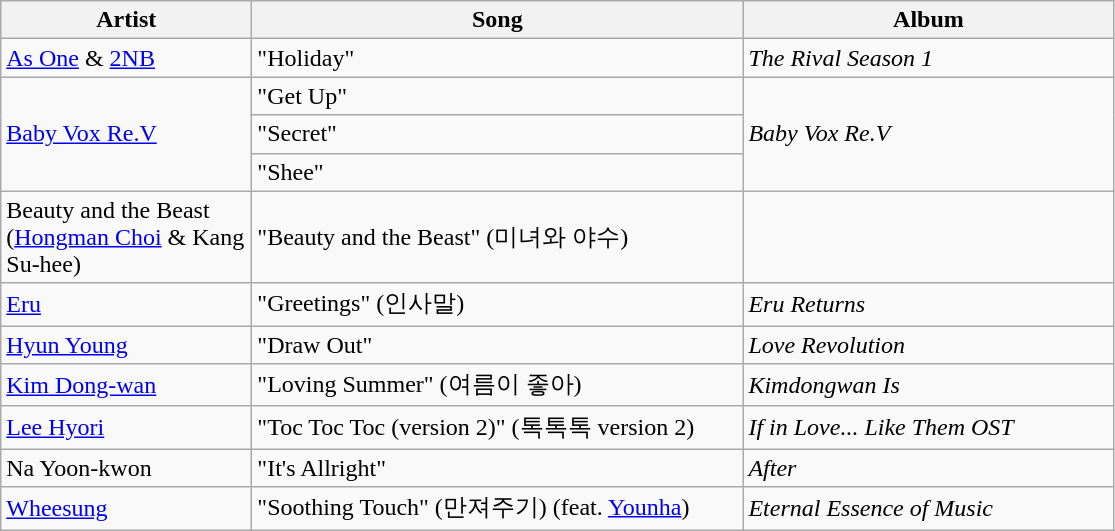<table class="wikitable">
<tr>
<th style="width:10em">Artist</th>
<th style="width:20em">Song</th>
<th style="width:15em">Album</th>
</tr>
<tr>
<td><a href='#'>As One</a> & <a href='#'>2NB</a></td>
<td>"Holiday"</td>
<td><em>The Rival Season 1</em></td>
</tr>
<tr>
<td rowspan="3"><a href='#'>Baby Vox Re.V</a></td>
<td>"Get Up"</td>
<td rowspan="3"><em>Baby Vox Re.V</em></td>
</tr>
<tr>
<td>"Secret"</td>
</tr>
<tr>
<td>"Shee"</td>
</tr>
<tr>
<td>Beauty and the Beast (<a href='#'>Hongman Choi</a> & Kang Su-hee)</td>
<td>"Beauty and the Beast" (미녀와 야수)</td>
<td></td>
</tr>
<tr>
<td><a href='#'>Eru</a></td>
<td>"Greetings" (인사말)</td>
<td><em>Eru Returns</em></td>
</tr>
<tr>
<td><a href='#'>Hyun Young</a></td>
<td>"Draw Out"</td>
<td><em>Love Revolution</em></td>
</tr>
<tr>
<td><a href='#'>Kim Dong-wan</a></td>
<td>"Loving Summer" (여름이 좋아)</td>
<td><em>Kimdongwan Is</em></td>
</tr>
<tr>
<td><a href='#'>Lee Hyori</a></td>
<td>"Toc Toc Toc (version 2)" (톡톡톡 version 2)</td>
<td><em>If in Love... Like Them OST</em></td>
</tr>
<tr>
<td>Na Yoon-kwon</td>
<td>"It's Allright"</td>
<td><em>After</em></td>
</tr>
<tr>
<td><a href='#'>Wheesung</a></td>
<td>"Soothing Touch" (만져주기) (feat. <a href='#'>Younha</a>)</td>
<td><em>Eternal Essence of Music</em></td>
</tr>
</table>
